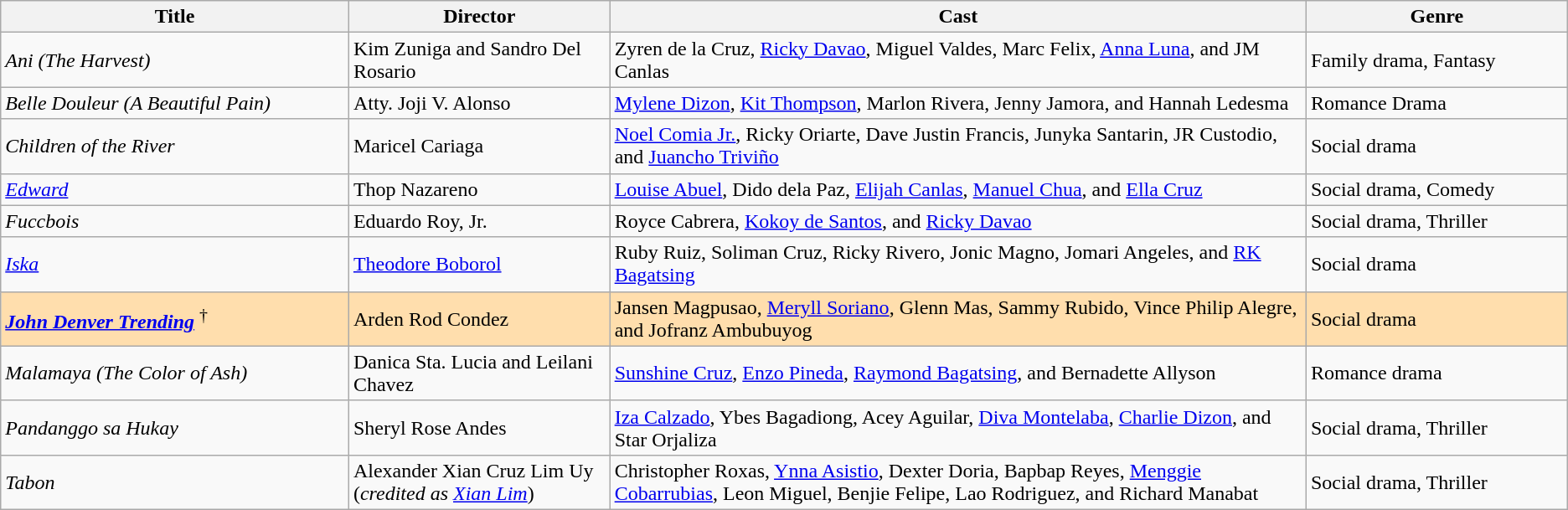<table class="wikitable">
<tr>
<th style="width:20%;">Title</th>
<th style="width:15%;">Director</th>
<th style="width:40%;">Cast</th>
<th style="width:15%;">Genre</th>
</tr>
<tr>
<td><em>Ani (The Harvest)</em></td>
<td>Kim Zuniga and Sandro Del Rosario</td>
<td>Zyren de la Cruz, <a href='#'>Ricky Davao</a>, Miguel Valdes, Marc Felix, <a href='#'>Anna Luna</a>, and JM Canlas</td>
<td>Family drama, Fantasy</td>
</tr>
<tr>
<td><em>Belle Douleur (A Beautiful Pain)</em></td>
<td>Atty. Joji V. Alonso</td>
<td><a href='#'>Mylene Dizon</a>, <a href='#'>Kit Thompson</a>, Marlon Rivera, Jenny Jamora, and Hannah Ledesma</td>
<td>Romance Drama</td>
</tr>
<tr>
<td><em>Children of the River</em></td>
<td>Maricel Cariaga</td>
<td><a href='#'>Noel Comia Jr.</a>, Ricky Oriarte, Dave Justin Francis, Junyka Santarin, JR Custodio, and <a href='#'>Juancho Triviño</a></td>
<td>Social drama</td>
</tr>
<tr>
<td><em><a href='#'>Edward</a></em></td>
<td>Thop Nazareno</td>
<td><a href='#'>Louise Abuel</a>, Dido dela Paz, <a href='#'>Elijah Canlas</a>, <a href='#'>Manuel Chua</a>, and <a href='#'>Ella Cruz</a></td>
<td>Social drama, Comedy</td>
</tr>
<tr>
<td><em>Fuccbois </em></td>
<td>Eduardo Roy, Jr.</td>
<td>Royce Cabrera, <a href='#'>Kokoy de Santos</a>, and <a href='#'>Ricky Davao</a></td>
<td>Social drama, Thriller</td>
</tr>
<tr>
<td><em><a href='#'>Iska</a></em></td>
<td><a href='#'>Theodore Boborol</a></td>
<td>Ruby Ruiz, Soliman Cruz, Ricky Rivero, Jonic Magno, Jomari Angeles, and <a href='#'>RK Bagatsing</a></td>
<td>Social drama</td>
</tr>
<tr style="background:#FFDEAD;">
<td><strong><em><a href='#'>John Denver Trending</a></em></strong> <sup>†</sup></td>
<td>Arden Rod Condez</td>
<td>Jansen Magpusao, <a href='#'>Meryll Soriano</a>, Glenn Mas, Sammy Rubido, Vince Philip Alegre, and Jofranz Ambubuyog</td>
<td>Social drama</td>
</tr>
<tr>
<td><em>Malamaya (The Color of Ash)</em></td>
<td>Danica Sta. Lucia and Leilani Chavez</td>
<td><a href='#'>Sunshine Cruz</a>, <a href='#'>Enzo Pineda</a>, <a href='#'>Raymond Bagatsing</a>, and Bernadette Allyson</td>
<td>Romance drama</td>
</tr>
<tr>
<td><em>Pandanggo sa Hukay</em></td>
<td>Sheryl Rose Andes</td>
<td><a href='#'>Iza Calzado</a>, Ybes Bagadiong, Acey Aguilar, <a href='#'>Diva Montelaba</a>, <a href='#'>Charlie Dizon</a>, and Star Orjaliza</td>
<td>Social drama, Thriller</td>
</tr>
<tr>
<td><em>Tabon</em></td>
<td>Alexander Xian Cruz Lim Uy (<em>credited as <a href='#'>Xian Lim</a></em>)</td>
<td>Christopher Roxas, <a href='#'>Ynna Asistio</a>, Dexter Doria, Bapbap Reyes, <a href='#'>Menggie Cobarrubias</a>, Leon Miguel, Benjie Felipe, Lao Rodriguez, and Richard Manabat</td>
<td>Social drama, Thriller</td>
</tr>
</table>
